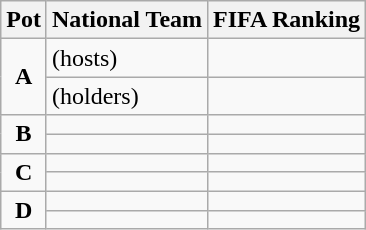<table class="wikitable" style="text-align: center;">
<tr>
<th>Pot</th>
<th>National Team</th>
<th>FIFA Ranking</th>
</tr>
<tr>
<td rowspan="2"><strong>A</strong></td>
<td align="left"> (hosts)</td>
<td align="left"></td>
</tr>
<tr>
<td align="left"> (holders)</td>
<td align="left"></td>
</tr>
<tr>
<td rowspan="2"><strong>B</strong></td>
<td align="left"></td>
<td align="left"></td>
</tr>
<tr>
<td align="left"></td>
<td align="left"></td>
</tr>
<tr>
<td rowspan="2"><strong>C</strong></td>
<td align="left"></td>
<td align="left"></td>
</tr>
<tr>
<td align="left"></td>
<td align="left"></td>
</tr>
<tr>
<td rowspan="2"><strong>D</strong></td>
<td align="left"></td>
<td align="left"></td>
</tr>
<tr>
<td align="left"></td>
<td align="left"></td>
</tr>
</table>
